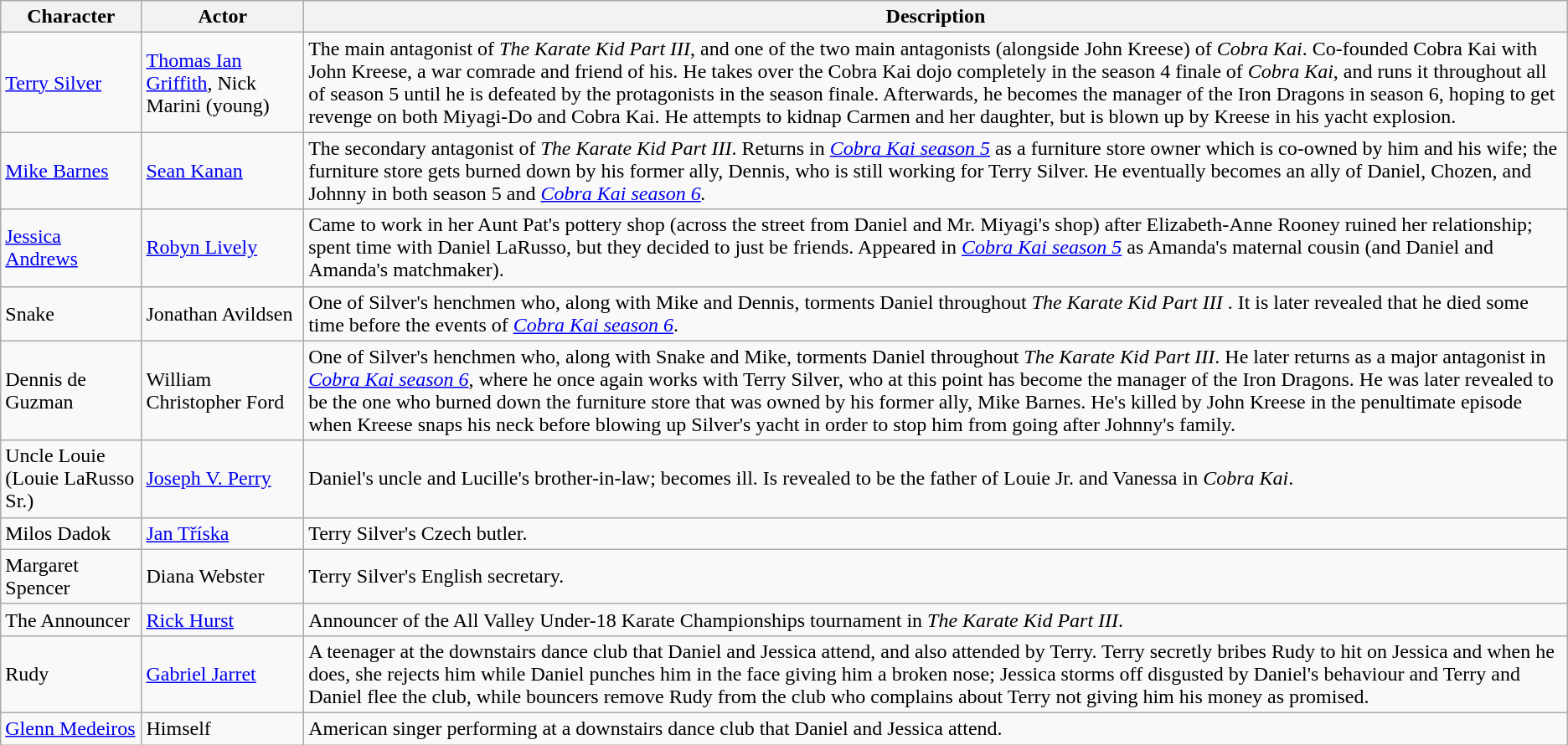<table class="wikitable">
<tr>
<th>Character</th>
<th>Actor</th>
<th>Description</th>
</tr>
<tr>
<td><a href='#'>Terry Silver</a></td>
<td><a href='#'>Thomas Ian Griffith</a>, Nick Marini (young)</td>
<td>The main antagonist of <em>The Karate Kid Part III</em>, and one of the two main antagonists (alongside John Kreese) of <em>Cobra Kai</em>. Co-founded Cobra Kai with John Kreese, a war comrade and friend of his. He takes over the Cobra Kai dojo completely in the season 4 finale of <em>Cobra Kai</em>, and runs it throughout all of season 5 until he is defeated by the protagonists in the season finale. Afterwards, he becomes the manager of the Iron Dragons in season 6, hoping to get revenge on both Miyagi-Do and Cobra Kai. He attempts to kidnap Carmen and her daughter, but is blown up by Kreese in his yacht explosion.</td>
</tr>
<tr>
<td><a href='#'>Mike Barnes</a></td>
<td><a href='#'>Sean Kanan</a></td>
<td>The secondary antagonist of <em>The Karate Kid Part III</em>. Returns in <em><a href='#'>Cobra Kai season 5</a></em> as a furniture store owner which is co-owned by him and his wife; the furniture store gets burned down by his former ally, Dennis, who is still working for Terry Silver. He eventually becomes an ally of Daniel, Chozen, and Johnny in both season 5 and <em><a href='#'>Cobra Kai season 6</a>.</em></td>
</tr>
<tr>
<td><a href='#'>Jessica Andrews</a></td>
<td><a href='#'>Robyn Lively</a></td>
<td>Came to work in her Aunt Pat's pottery shop (across the street from Daniel and Mr. Miyagi's shop) after Elizabeth-Anne Rooney ruined her relationship; spent time with Daniel LaRusso, but they decided to just be friends. Appeared in <em><a href='#'>Cobra Kai season 5</a></em> as Amanda's maternal cousin (and Daniel and Amanda's matchmaker).</td>
</tr>
<tr>
<td>Snake</td>
<td>Jonathan Avildsen</td>
<td>One of Silver's henchmen who, along with Mike and Dennis, torments Daniel throughout <em>The Karate Kid Part III</em> . It is later revealed that he died some time before the events of <em><a href='#'>Cobra Kai season 6</a></em>.</td>
</tr>
<tr>
<td>Dennis de Guzman</td>
<td>William Christopher Ford</td>
<td>One of Silver's henchmen who, along with Snake and Mike, torments Daniel throughout <em>The Karate Kid Part III</em>. He later returns as a major antagonist in <em><a href='#'>Cobra Kai season 6</a></em>, where he once again works with Terry Silver, who at this point has become the manager of the Iron Dragons. He was later revealed to be the one who burned down the furniture store that was owned by his former ally, Mike Barnes. He's killed by John Kreese in the penultimate episode when Kreese snaps his neck before blowing up Silver's yacht in order to stop him from going after Johnny's family.</td>
</tr>
<tr>
<td>Uncle Louie (Louie LaRusso Sr.)</td>
<td><a href='#'>Joseph V. Perry</a></td>
<td>Daniel's uncle and Lucille's brother-in-law; becomes ill. Is revealed to be the father of Louie Jr. and Vanessa in <em>Cobra Kai</em>.</td>
</tr>
<tr>
<td>Milos Dadok</td>
<td><a href='#'>Jan Tříska</a></td>
<td>Terry Silver's Czech butler.</td>
</tr>
<tr>
<td>Margaret Spencer</td>
<td>Diana Webster</td>
<td>Terry Silver's English secretary.</td>
</tr>
<tr>
<td>The Announcer</td>
<td><a href='#'>Rick Hurst</a></td>
<td>Announcer of the All Valley Under-18 Karate Championships tournament in <em>The Karate Kid Part III</em>.</td>
</tr>
<tr>
<td>Rudy</td>
<td><a href='#'>Gabriel Jarret</a></td>
<td>A teenager at the downstairs dance club that Daniel and Jessica attend, and also attended by Terry. Terry secretly bribes Rudy to hit on Jessica and when he does, she rejects him while Daniel punches him in the face giving him a broken nose; Jessica storms off disgusted by Daniel's behaviour and Terry and Daniel flee the club, while bouncers remove Rudy from the club who complains about Terry not giving him his money as promised.</td>
</tr>
<tr>
<td><a href='#'>Glenn Medeiros</a></td>
<td>Himself</td>
<td>American singer performing at a downstairs dance club that Daniel and Jessica attend.</td>
</tr>
</table>
